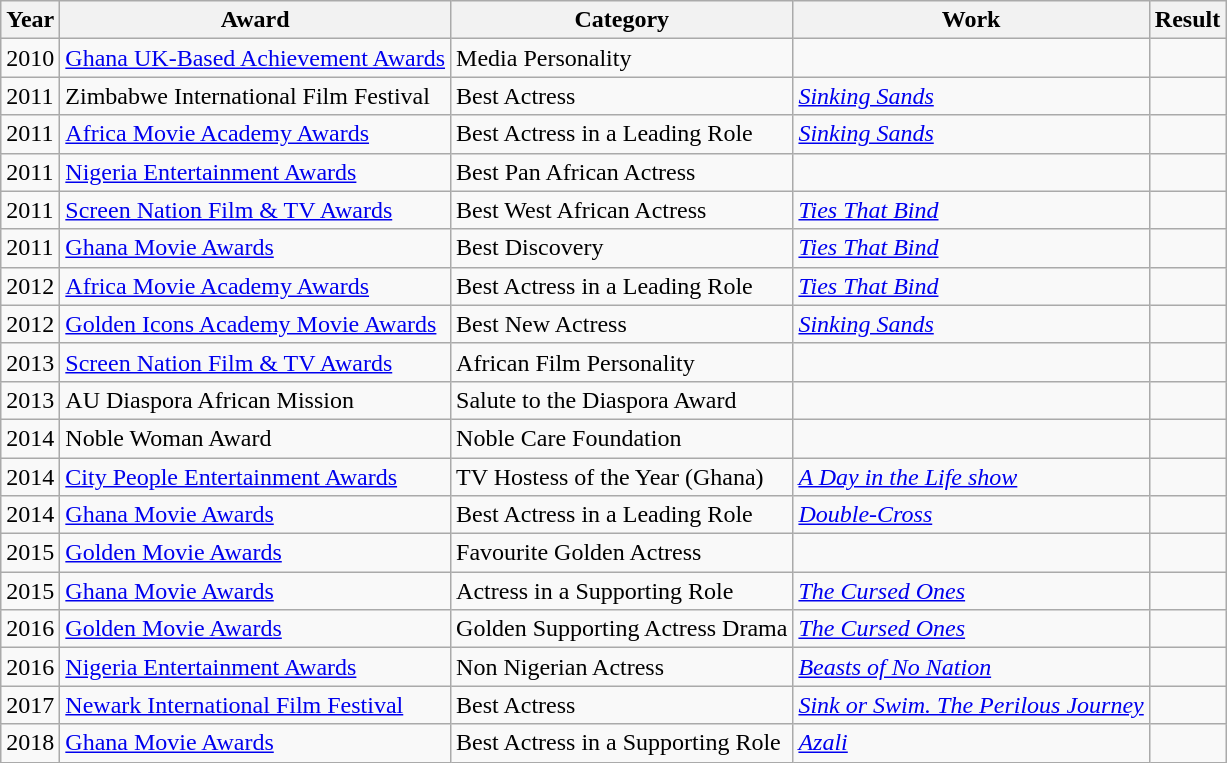<table class="wikitable sortable">
<tr>
<th>Year</th>
<th>Award</th>
<th>Category</th>
<th>Work</th>
<th>Result</th>
</tr>
<tr>
<td>2010</td>
<td><a href='#'>Ghana UK-Based Achievement Awards</a></td>
<td>Media Personality</td>
<td></td>
<td></td>
</tr>
<tr>
<td>2011</td>
<td>Zimbabwe International Film Festival</td>
<td>Best Actress</td>
<td><em><a href='#'>Sinking Sands</a></em></td>
<td></td>
</tr>
<tr>
<td>2011</td>
<td><a href='#'>Africa Movie Academy Awards</a></td>
<td>Best Actress in a Leading Role</td>
<td><em><a href='#'>Sinking Sands</a></em></td>
<td></td>
</tr>
<tr>
<td>2011</td>
<td><a href='#'>Nigeria Entertainment Awards</a></td>
<td>Best Pan African Actress</td>
<td></td>
<td></td>
</tr>
<tr>
<td>2011</td>
<td><a href='#'>Screen Nation Film & TV Awards</a></td>
<td>Best West African Actress</td>
<td><em><a href='#'>Ties That Bind</a></em></td>
<td></td>
</tr>
<tr>
<td>2011</td>
<td><a href='#'>Ghana Movie Awards</a></td>
<td>Best Discovery</td>
<td><em><a href='#'>Ties That Bind</a></em></td>
<td></td>
</tr>
<tr>
<td>2012</td>
<td><a href='#'>Africa Movie Academy Awards</a></td>
<td>Best Actress in a Leading Role</td>
<td><em><a href='#'>Ties That Bind</a></em></td>
<td></td>
</tr>
<tr>
<td>2012</td>
<td><a href='#'>Golden Icons Academy Movie Awards</a></td>
<td>Best New Actress</td>
<td><em><a href='#'>Sinking Sands</a></em></td>
<td></td>
</tr>
<tr>
<td>2013</td>
<td><a href='#'>Screen Nation Film & TV Awards</a></td>
<td>African Film Personality</td>
<td></td>
<td></td>
</tr>
<tr>
<td>2013</td>
<td>AU Diaspora African Mission</td>
<td>Salute to the Diaspora Award</td>
<td></td>
<td></td>
</tr>
<tr>
<td>2014</td>
<td>Noble Woman Award</td>
<td>Noble Care Foundation</td>
<td></td>
<td></td>
</tr>
<tr>
<td>2014</td>
<td><a href='#'>City People Entertainment Awards</a></td>
<td>TV Hostess of the Year (Ghana)</td>
<td><em><a href='#'>A Day in the Life show</a></em></td>
<td></td>
</tr>
<tr>
<td>2014</td>
<td><a href='#'>Ghana Movie Awards</a></td>
<td>Best Actress in a Leading Role</td>
<td><em><a href='#'>Double-Cross</a></em></td>
<td></td>
</tr>
<tr>
<td>2015</td>
<td><a href='#'>Golden Movie Awards</a></td>
<td>Favourite Golden Actress</td>
<td></td>
<td></td>
</tr>
<tr>
<td>2015</td>
<td><a href='#'>Ghana Movie Awards</a></td>
<td>Actress in a Supporting Role</td>
<td><em><a href='#'>The Cursed Ones</a></em></td>
<td></td>
</tr>
<tr>
<td>2016</td>
<td><a href='#'>Golden Movie Awards</a></td>
<td>Golden Supporting Actress Drama</td>
<td><em><a href='#'>The Cursed Ones</a></em></td>
<td></td>
</tr>
<tr>
<td>2016</td>
<td><a href='#'>Nigeria Entertainment Awards</a></td>
<td>Non Nigerian Actress</td>
<td><em><a href='#'>Beasts of No Nation</a></em></td>
<td></td>
</tr>
<tr>
<td>2017</td>
<td><a href='#'>Newark International Film Festival</a></td>
<td>Best Actress</td>
<td><em><a href='#'>Sink or Swim. The Perilous Journey</a></em></td>
<td></td>
</tr>
<tr>
<td>2018</td>
<td><a href='#'>Ghana Movie Awards</a></td>
<td>Best Actress in a Supporting Role</td>
<td><em><a href='#'>Azali</a></em></td>
<td></td>
</tr>
</table>
